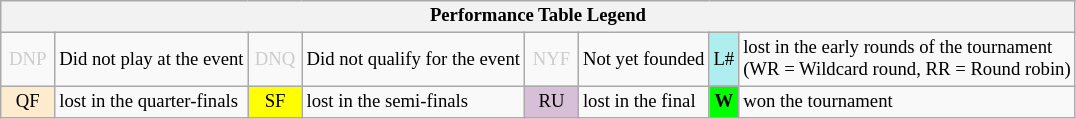<table class="wikitable" style="font-size:78%;">
<tr style="background:#efefef;">
<th colspan="8">Performance Table Legend</th>
</tr>
<tr>
<td style="color:#ccc; text-align:center; width:30px;">DNP</td>
<td>Did not play at the event</td>
<td style="color:#ccc; text-align:center; width:30px;">DNQ</td>
<td>Did not qualify for the event</td>
<td style="color:#ccc; text-align:center; width:30px;">NYF</td>
<td>Not yet founded</td>
<td style="text-align:center; background:#afeeee;">L#</td>
<td>lost in the early rounds of the tournament<br>(WR = Wildcard round, RR = Round robin)</td>
</tr>
<tr>
<td style="text-align:center; background:#ffebcd;">QF</td>
<td>lost in the quarter-finals</td>
<td style="text-align:center; background:yellow;">SF</td>
<td>lost in the semi-finals</td>
<td style="text-align:center; background:thistle;">RU</td>
<td>lost in the final</td>
<td style="text-align:center; background:#0f0;"><strong>W</strong></td>
<td>won the tournament</td>
</tr>
</table>
